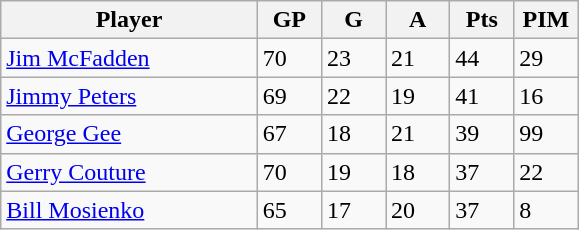<table class="wikitable">
<tr>
<th bgcolor="#DDDDFF" width="40%">Player</th>
<th bgcolor="#DDDDFF" width="10%">GP</th>
<th bgcolor="#DDDDFF" width="10%">G</th>
<th bgcolor="#DDDDFF" width="10%">A</th>
<th bgcolor="#DDDDFF" width="10%">Pts</th>
<th bgcolor="#DDDDFF" width="10%">PIM</th>
</tr>
<tr>
<td><a href='#'>Jim McFadden</a></td>
<td>70</td>
<td>23</td>
<td>21</td>
<td>44</td>
<td>29</td>
</tr>
<tr>
<td><a href='#'>Jimmy Peters</a></td>
<td>69</td>
<td>22</td>
<td>19</td>
<td>41</td>
<td>16</td>
</tr>
<tr>
<td><a href='#'>George Gee</a></td>
<td>67</td>
<td>18</td>
<td>21</td>
<td>39</td>
<td>99</td>
</tr>
<tr>
<td><a href='#'>Gerry Couture</a></td>
<td>70</td>
<td>19</td>
<td>18</td>
<td>37</td>
<td>22</td>
</tr>
<tr>
<td><a href='#'>Bill Mosienko</a></td>
<td>65</td>
<td>17</td>
<td>20</td>
<td>37</td>
<td>8</td>
</tr>
</table>
